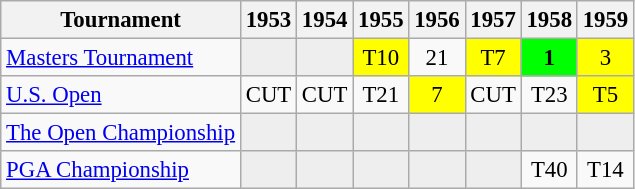<table class="wikitable" style="font-size:95%;text-align:center;">
<tr>
<th>Tournament</th>
<th>1953</th>
<th>1954</th>
<th>1955</th>
<th>1956</th>
<th>1957</th>
<th>1958</th>
<th>1959</th>
</tr>
<tr>
<td align=left><a href='#'>Masters Tournament</a></td>
<td style="background:#eeeeee;"></td>
<td style="background:#eeeeee;"></td>
<td style="background:yellow;">T10</td>
<td>21</td>
<td style="background:yellow;">T7</td>
<td style="background:lime;"><strong>1</strong></td>
<td style="background:yellow;">3</td>
</tr>
<tr>
<td align=left><a href='#'>U.S. Open</a></td>
<td>CUT</td>
<td>CUT</td>
<td>T21</td>
<td style="background:yellow;">7</td>
<td>CUT</td>
<td>T23</td>
<td style="background:yellow;">T5</td>
</tr>
<tr>
<td align=left><a href='#'>The Open Championship</a></td>
<td style="background:#eeeeee;"></td>
<td style="background:#eeeeee;"></td>
<td style="background:#eeeeee;"></td>
<td style="background:#eeeeee;"></td>
<td style="background:#eeeeee;"></td>
<td style="background:#eeeeee;"></td>
<td style="background:#eeeeee;"></td>
</tr>
<tr>
<td align=left><a href='#'>PGA Championship</a></td>
<td style="background:#eeeeee;"></td>
<td style="background:#eeeeee;"></td>
<td style="background:#eeeeee;"></td>
<td style="background:#eeeeee;"></td>
<td style="background:#eeeeee;"></td>
<td>T40</td>
<td>T14</td>
</tr>
</table>
